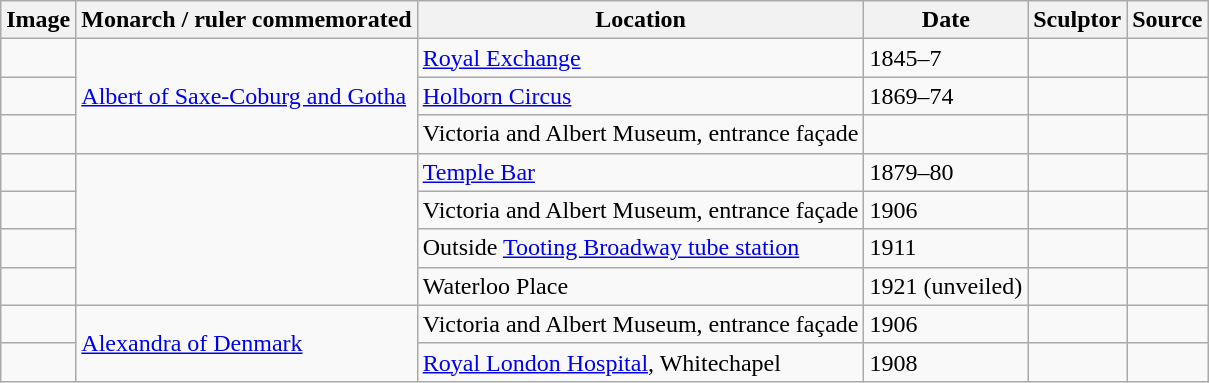<table class="wikitable sortable">
<tr>
<th>Image</th>
<th>Monarch / ruler commemorated</th>
<th>Location</th>
<th>Date</th>
<th>Sculptor</th>
<th>Source</th>
</tr>
<tr>
<td></td>
<td rowspan="3"><a href='#'>Albert of Saxe-Coburg and Gotha</a></td>
<td><a href='#'>Royal Exchange</a></td>
<td>1845–7</td>
<td></td>
<td></td>
</tr>
<tr>
<td></td>
<td><a href='#'>Holborn Circus</a></td>
<td>1869–74</td>
<td></td>
<td></td>
</tr>
<tr>
<td></td>
<td>Victoria and Albert Museum, entrance façade</td>
<td></td>
<td></td>
<td></td>
</tr>
<tr>
<td></td>
<td rowspan="4"></td>
<td><a href='#'>Temple Bar</a></td>
<td>1879–80</td>
<td></td>
<td></td>
</tr>
<tr>
<td></td>
<td>Victoria and Albert Museum, entrance façade</td>
<td>1906</td>
<td></td>
<td></td>
</tr>
<tr>
<td></td>
<td>Outside <a href='#'>Tooting Broadway tube station</a></td>
<td>1911</td>
<td></td>
<td></td>
</tr>
<tr>
<td></td>
<td>Waterloo Place</td>
<td>1921 (unveiled)</td>
<td></td>
<td></td>
</tr>
<tr>
<td></td>
<td rowspan="2"><a href='#'>Alexandra of Denmark</a></td>
<td>Victoria and Albert Museum, entrance façade</td>
<td>1906</td>
<td></td>
<td></td>
</tr>
<tr>
<td></td>
<td><a href='#'>Royal London Hospital</a>, Whitechapel</td>
<td>1908</td>
<td></td>
<td></td>
</tr>
</table>
